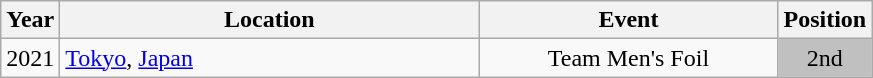<table class="wikitable" style="text-align:center;">
<tr>
<th>Year</th>
<th style="width:17em">Location</th>
<th style="width:12em">Event</th>
<th>Position</th>
</tr>
<tr>
<td>2021</td>
<td rowspan="1" align="left"> <a href='#'>Tokyo</a>, <a href='#'>Japan</a></td>
<td>Team Men's Foil</td>
<td bgcolor="silver">2nd</td>
</tr>
</table>
